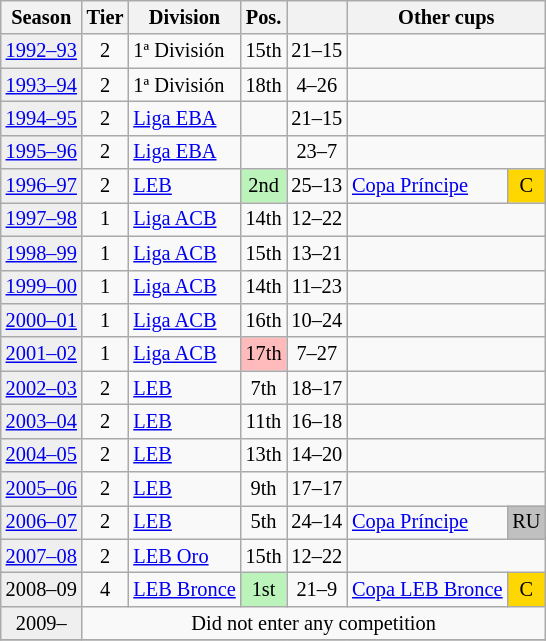<table class="wikitable" style="font-size:85%; text-align:center">
<tr>
<th>Season</th>
<th>Tier</th>
<th>Division</th>
<th>Pos.</th>
<th></th>
<th colspan=2>Other cups</th>
</tr>
<tr>
<td bgcolor=#efefef><a href='#'>1992–93</a></td>
<td>2</td>
<td align=left>1ª División</td>
<td>15th</td>
<td>21–15</td>
<td colspan=2></td>
</tr>
<tr>
<td bgcolor=#efefef><a href='#'>1993–94</a></td>
<td>2</td>
<td align=left>1ª División</td>
<td>18th</td>
<td>4–26</td>
<td colspan=2></td>
</tr>
<tr>
<td bgcolor=#efefef><a href='#'>1994–95</a></td>
<td>2</td>
<td align=left><a href='#'>Liga EBA</a></td>
<td></td>
<td>21–15</td>
<td colspan=2></td>
</tr>
<tr>
<td bgcolor=#efefef><a href='#'>1995–96</a></td>
<td>2</td>
<td align=left><a href='#'>Liga EBA</a></td>
<td></td>
<td>23–7</td>
<td colspan=2></td>
</tr>
<tr>
<td bgcolor=#efefef><a href='#'>1996–97</a></td>
<td>2</td>
<td align=left><a href='#'>LEB</a></td>
<td bgcolor=#BBF3BB>2nd</td>
<td>25–13</td>
<td align=left><a href='#'>Copa Príncipe</a></td>
<td bgcolor=gold>C</td>
</tr>
<tr>
<td bgcolor=#efefef><a href='#'>1997–98</a></td>
<td>1</td>
<td align=left><a href='#'>Liga ACB</a></td>
<td>14th</td>
<td>12–22</td>
<td colspan=2></td>
</tr>
<tr>
<td bgcolor=#efefef><a href='#'>1998–99</a></td>
<td>1</td>
<td align=left><a href='#'>Liga ACB</a></td>
<td>15th</td>
<td>13–21</td>
<td colspan=2></td>
</tr>
<tr>
<td bgcolor=#efefef><a href='#'>1999–00</a></td>
<td>1</td>
<td align=left><a href='#'>Liga ACB</a></td>
<td>14th</td>
<td>11–23</td>
<td colspan=2></td>
</tr>
<tr>
<td bgcolor=#efefef><a href='#'>2000–01</a></td>
<td>1</td>
<td align=left><a href='#'>Liga ACB</a></td>
<td>16th</td>
<td>10–24</td>
<td colspan=2></td>
</tr>
<tr>
<td bgcolor=#efefef><a href='#'>2001–02</a></td>
<td>1</td>
<td align=left><a href='#'>Liga ACB</a></td>
<td bgcolor=#FFBBBB>17th</td>
<td>7–27</td>
<td colspan=2></td>
</tr>
<tr>
<td bgcolor=#efefef><a href='#'>2002–03</a></td>
<td>2</td>
<td align=left><a href='#'>LEB</a></td>
<td>7th</td>
<td>18–17</td>
<td colspan=2></td>
</tr>
<tr>
<td bgcolor=#efefef><a href='#'>2003–04</a></td>
<td>2</td>
<td align=left><a href='#'>LEB</a></td>
<td>11th</td>
<td>16–18</td>
<td colspan=2></td>
</tr>
<tr>
<td bgcolor=#efefef><a href='#'>2004–05</a></td>
<td>2</td>
<td align=left><a href='#'>LEB</a></td>
<td>13th</td>
<td>14–20</td>
<td colspan=2></td>
</tr>
<tr>
<td bgcolor=#efefef><a href='#'>2005–06</a></td>
<td>2</td>
<td align=left><a href='#'>LEB</a></td>
<td>9th</td>
<td>17–17</td>
<td colspan=2></td>
</tr>
<tr>
<td bgcolor=#efefef><a href='#'>2006–07</a></td>
<td>2</td>
<td align=left><a href='#'>LEB</a></td>
<td>5th</td>
<td>24–14</td>
<td align=left><a href='#'>Copa Príncipe</a></td>
<td bgcolor=silver>RU</td>
</tr>
<tr>
<td bgcolor=#efefef><a href='#'>2007–08</a></td>
<td>2</td>
<td align=left><a href='#'>LEB Oro</a></td>
<td>15th</td>
<td>12–22</td>
<td colspan=2></td>
</tr>
<tr>
<td bgcolor=#efefef>2008–09</td>
<td>4</td>
<td align=left><a href='#'>LEB Bronce</a></td>
<td bgcolor=#BBF3BB>1st</td>
<td>21–9</td>
<td align=left><a href='#'>Copa LEB Bronce</a></td>
<td bgcolor=gold>C</td>
</tr>
<tr>
<td bgcolor=#efefef>2009–</td>
<td colspan=8>Did not enter any competition</td>
</tr>
<tr>
</tr>
</table>
